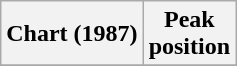<table class="wikitable sortable plainrowheaders" style="text-align:center">
<tr>
<th scope="col">Chart (1987)</th>
<th scope="col">Peak<br>position</th>
</tr>
<tr>
</tr>
</table>
